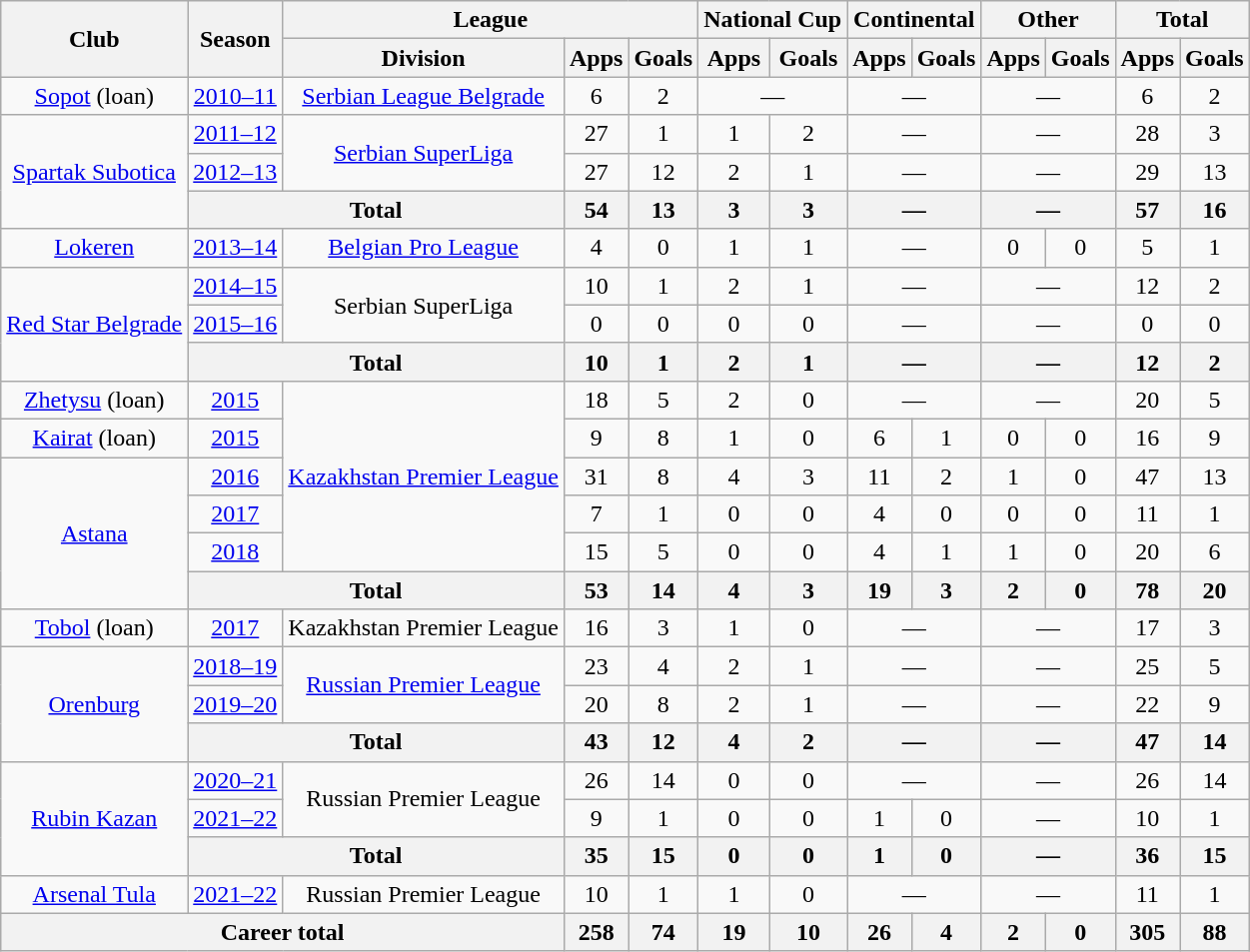<table class="wikitable" style="text-align:center">
<tr>
<th rowspan="2">Club</th>
<th rowspan="2">Season</th>
<th colspan="3">League</th>
<th colspan="2">National Cup</th>
<th colspan="2">Continental</th>
<th colspan="2">Other</th>
<th colspan="2">Total</th>
</tr>
<tr>
<th>Division</th>
<th>Apps</th>
<th>Goals</th>
<th>Apps</th>
<th>Goals</th>
<th>Apps</th>
<th>Goals</th>
<th>Apps</th>
<th>Goals</th>
<th>Apps</th>
<th>Goals</th>
</tr>
<tr>
<td><a href='#'>Sopot</a> (loan)</td>
<td><a href='#'>2010–11</a></td>
<td><a href='#'>Serbian League Belgrade</a></td>
<td>6</td>
<td>2</td>
<td colspan="2">—</td>
<td colspan="2">—</td>
<td colspan="2">—</td>
<td>6</td>
<td>2</td>
</tr>
<tr>
<td rowspan="3"><a href='#'>Spartak Subotica</a></td>
<td><a href='#'>2011–12</a></td>
<td rowspan="2"><a href='#'>Serbian SuperLiga</a></td>
<td>27</td>
<td>1</td>
<td>1</td>
<td>2</td>
<td colspan="2">—</td>
<td colspan="2">—</td>
<td>28</td>
<td>3</td>
</tr>
<tr>
<td><a href='#'>2012–13</a></td>
<td>27</td>
<td>12</td>
<td>2</td>
<td>1</td>
<td colspan="2">—</td>
<td colspan="2">—</td>
<td>29</td>
<td>13</td>
</tr>
<tr>
<th colspan="2">Total</th>
<th>54</th>
<th>13</th>
<th>3</th>
<th>3</th>
<th colspan="2">—</th>
<th colspan="2">—</th>
<th>57</th>
<th>16</th>
</tr>
<tr>
<td><a href='#'>Lokeren</a></td>
<td><a href='#'>2013–14</a></td>
<td><a href='#'>Belgian Pro League</a></td>
<td>4</td>
<td>0</td>
<td>1</td>
<td>1</td>
<td colspan="2">—</td>
<td>0</td>
<td>0</td>
<td>5</td>
<td>1</td>
</tr>
<tr>
<td rowspan="3"><a href='#'>Red Star Belgrade</a></td>
<td><a href='#'>2014–15</a></td>
<td rowspan="2">Serbian SuperLiga</td>
<td>10</td>
<td>1</td>
<td>2</td>
<td>1</td>
<td colspan="2">—</td>
<td colspan="2">—</td>
<td>12</td>
<td>2</td>
</tr>
<tr>
<td><a href='#'>2015–16</a></td>
<td>0</td>
<td>0</td>
<td>0</td>
<td>0</td>
<td colspan="2">—</td>
<td colspan="2">—</td>
<td>0</td>
<td>0</td>
</tr>
<tr>
<th colspan="2">Total</th>
<th>10</th>
<th>1</th>
<th>2</th>
<th>1</th>
<th colspan="2">—</th>
<th colspan="2">—</th>
<th>12</th>
<th>2</th>
</tr>
<tr>
<td><a href='#'>Zhetysu</a> (loan)</td>
<td><a href='#'>2015</a></td>
<td rowspan="5"><a href='#'>Kazakhstan Premier League</a></td>
<td>18</td>
<td>5</td>
<td>2</td>
<td>0</td>
<td colspan="2">—</td>
<td colspan="2">—</td>
<td>20</td>
<td>5</td>
</tr>
<tr>
<td><a href='#'>Kairat</a> (loan)</td>
<td><a href='#'>2015</a></td>
<td>9</td>
<td>8</td>
<td>1</td>
<td>0</td>
<td>6</td>
<td>1</td>
<td>0</td>
<td>0</td>
<td>16</td>
<td>9</td>
</tr>
<tr>
<td rowspan="4"><a href='#'>Astana</a></td>
<td><a href='#'>2016</a></td>
<td>31</td>
<td>8</td>
<td>4</td>
<td>3</td>
<td>11</td>
<td>2</td>
<td>1</td>
<td>0</td>
<td>47</td>
<td>13</td>
</tr>
<tr>
<td><a href='#'>2017</a></td>
<td>7</td>
<td>1</td>
<td>0</td>
<td>0</td>
<td>4</td>
<td>0</td>
<td>0</td>
<td>0</td>
<td>11</td>
<td>1</td>
</tr>
<tr>
<td><a href='#'>2018</a></td>
<td>15</td>
<td>5</td>
<td>0</td>
<td>0</td>
<td>4</td>
<td>1</td>
<td>1</td>
<td>0</td>
<td>20</td>
<td>6</td>
</tr>
<tr>
<th colspan="2">Total</th>
<th>53</th>
<th>14</th>
<th>4</th>
<th>3</th>
<th>19</th>
<th>3</th>
<th>2</th>
<th>0</th>
<th>78</th>
<th>20</th>
</tr>
<tr>
<td><a href='#'>Tobol</a> (loan)</td>
<td><a href='#'>2017</a></td>
<td>Kazakhstan Premier League</td>
<td>16</td>
<td>3</td>
<td>1</td>
<td>0</td>
<td colspan="2">—</td>
<td colspan="2">—</td>
<td>17</td>
<td>3</td>
</tr>
<tr>
<td rowspan="3"><a href='#'>Orenburg</a></td>
<td><a href='#'>2018–19</a></td>
<td rowspan="2"><a href='#'>Russian Premier League</a></td>
<td>23</td>
<td>4</td>
<td>2</td>
<td>1</td>
<td colspan="2">—</td>
<td colspan="2">—</td>
<td>25</td>
<td>5</td>
</tr>
<tr>
<td><a href='#'>2019–20</a></td>
<td>20</td>
<td>8</td>
<td>2</td>
<td>1</td>
<td colspan="2">—</td>
<td colspan="2">—</td>
<td>22</td>
<td>9</td>
</tr>
<tr>
<th colspan="2">Total</th>
<th>43</th>
<th>12</th>
<th>4</th>
<th>2</th>
<th colspan="2">—</th>
<th colspan="2">—</th>
<th>47</th>
<th>14</th>
</tr>
<tr>
<td rowspan="3"><a href='#'>Rubin Kazan</a></td>
<td><a href='#'>2020–21</a></td>
<td rowspan="2">Russian Premier League</td>
<td>26</td>
<td>14</td>
<td>0</td>
<td>0</td>
<td colspan="2">—</td>
<td colspan="2">—</td>
<td>26</td>
<td>14</td>
</tr>
<tr>
<td><a href='#'>2021–22</a></td>
<td>9</td>
<td>1</td>
<td>0</td>
<td>0</td>
<td>1</td>
<td>0</td>
<td colspan="2">—</td>
<td>10</td>
<td>1</td>
</tr>
<tr>
<th colspan="2">Total</th>
<th>35</th>
<th>15</th>
<th>0</th>
<th>0</th>
<th>1</th>
<th>0</th>
<th colspan="2">—</th>
<th>36</th>
<th>15</th>
</tr>
<tr>
<td><a href='#'>Arsenal Tula</a></td>
<td><a href='#'>2021–22</a></td>
<td>Russian Premier League</td>
<td>10</td>
<td>1</td>
<td>1</td>
<td>0</td>
<td colspan="2">—</td>
<td colspan="2">—</td>
<td>11</td>
<td>1</td>
</tr>
<tr>
<th colspan="3">Career total</th>
<th>258</th>
<th>74</th>
<th>19</th>
<th>10</th>
<th>26</th>
<th>4</th>
<th>2</th>
<th>0</th>
<th>305</th>
<th>88</th>
</tr>
</table>
